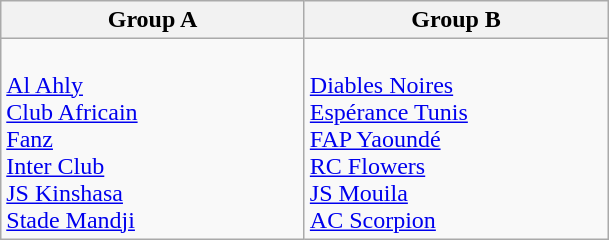<table class="wikitable">
<tr>
<th width=195px>Group A</th>
<th width=195px>Group B</th>
</tr>
<tr>
<td valign=top><br> <a href='#'>Al Ahly</a><br>
 <a href='#'>Club Africain</a><br>
 <a href='#'>Fanz</a><br>
 <a href='#'>Inter Club</a><br>
 <a href='#'>JS Kinshasa</a><br>
 <a href='#'>Stade Mandji</a></td>
<td valign=top><br> <a href='#'>Diables Noires</a><br>
 <a href='#'>Espérance Tunis</a><br>
 <a href='#'>FAP Yaoundé</a><br>
 <a href='#'>RC Flowers</a><br>
 <a href='#'>JS Mouila</a><br>
 <a href='#'>AC Scorpion</a></td>
</tr>
</table>
